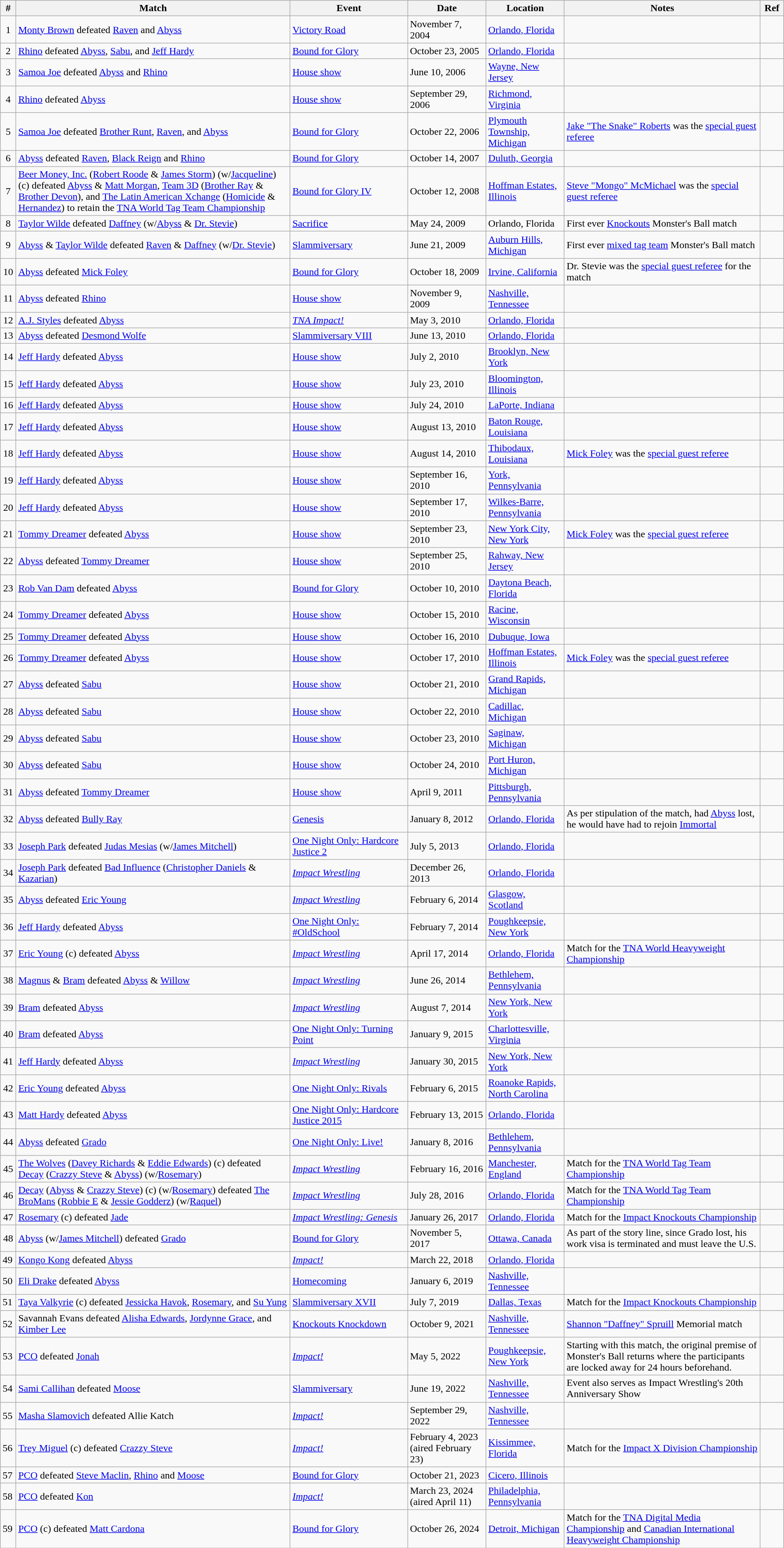<table class="wikitable plainrowheaders" style="width:100%; margin-right: 0;">
<tr>
<th width=2%>#</th>
<th width=35%>Match</th>
<th width=15%>Event</th>
<th width=10%>Date</th>
<th width=10%>Location</th>
<th width=25%>Notes</th>
<th width=3%>Ref</th>
</tr>
<tr>
<td align=center>1</td>
<td><a href='#'>Monty Brown</a> defeated <a href='#'>Raven</a> and <a href='#'>Abyss</a></td>
<td><a href='#'>Victory Road</a></td>
<td>November 7, 2004</td>
<td><a href='#'>Orlando, Florida</a></td>
<td></td>
<td></td>
</tr>
<tr>
<td align=center>2</td>
<td><a href='#'>Rhino</a> defeated <a href='#'>Abyss</a>, <a href='#'>Sabu</a>, and <a href='#'>Jeff Hardy</a></td>
<td><a href='#'>Bound for Glory</a></td>
<td>October 23, 2005</td>
<td><a href='#'>Orlando, Florida</a></td>
<td></td>
<td></td>
</tr>
<tr>
<td align=center>3</td>
<td><a href='#'>Samoa Joe</a> defeated <a href='#'>Abyss</a> and <a href='#'>Rhino</a></td>
<td><a href='#'>House show</a></td>
<td>June 10, 2006</td>
<td><a href='#'>Wayne, New Jersey</a></td>
<td></td>
<td></td>
</tr>
<tr>
<td align=center>4</td>
<td><a href='#'>Rhino</a> defeated <a href='#'>Abyss</a></td>
<td><a href='#'>House show</a></td>
<td>September 29, 2006</td>
<td><a href='#'>Richmond, Virginia</a></td>
<td></td>
<td></td>
</tr>
<tr>
<td align=center>5</td>
<td><a href='#'>Samoa Joe</a> defeated <a href='#'>Brother Runt</a>, <a href='#'>Raven</a>, and <a href='#'>Abyss</a></td>
<td><a href='#'>Bound for Glory</a></td>
<td>October 22, 2006</td>
<td><a href='#'>Plymouth Township, Michigan</a></td>
<td><a href='#'>Jake "The Snake" Roberts</a> was the <a href='#'>special guest referee</a></td>
<td></td>
</tr>
<tr>
<td align=center>6</td>
<td><a href='#'>Abyss</a> defeated <a href='#'>Raven</a>, <a href='#'>Black Reign</a> and <a href='#'>Rhino</a></td>
<td><a href='#'>Bound for Glory</a></td>
<td>October 14, 2007</td>
<td><a href='#'>Duluth, Georgia</a></td>
<td></td>
<td></td>
</tr>
<tr>
<td align=center>7</td>
<td><a href='#'>Beer Money, Inc.</a> (<a href='#'>Robert Roode</a> & <a href='#'>James Storm</a>) (w/<a href='#'>Jacqueline</a>) (c) defeated <a href='#'>Abyss</a> & <a href='#'>Matt Morgan</a>, <a href='#'>Team 3D</a> (<a href='#'>Brother Ray</a> & <a href='#'>Brother Devon</a>), and <a href='#'>The Latin American Xchange</a> (<a href='#'>Homicide</a> & <a href='#'>Hernandez</a>) to retain the <a href='#'>TNA World Tag Team Championship</a></td>
<td><a href='#'>Bound for Glory IV</a></td>
<td>October 12, 2008</td>
<td><a href='#'>Hoffman Estates, Illinois</a></td>
<td><a href='#'>Steve "Mongo" McMichael</a> was the <a href='#'>special guest referee</a></td>
<td></td>
</tr>
<tr>
<td align=center>8</td>
<td><a href='#'>Taylor Wilde</a> defeated <a href='#'>Daffney</a> (w/<a href='#'>Abyss</a> & <a href='#'>Dr. Stevie</a>)</td>
<td><a href='#'>Sacrifice</a></td>
<td>May 24, 2009</td>
<td>Orlando, Florida</td>
<td>First ever <a href='#'>Knockouts</a> Monster's Ball match</td>
<td></td>
</tr>
<tr>
<td align=center>9</td>
<td><a href='#'>Abyss</a> & <a href='#'>Taylor Wilde</a> defeated <a href='#'>Raven</a> & <a href='#'>Daffney</a> (w/<a href='#'>Dr. Stevie</a>)</td>
<td><a href='#'>Slammiversary</a></td>
<td>June 21, 2009</td>
<td><a href='#'>Auburn Hills, Michigan</a></td>
<td>First ever <a href='#'>mixed tag team</a> Monster's Ball match</td>
<td></td>
</tr>
<tr>
<td align=center>10</td>
<td><a href='#'>Abyss</a> defeated <a href='#'>Mick Foley</a></td>
<td><a href='#'>Bound for Glory</a></td>
<td>October 18, 2009</td>
<td><a href='#'>Irvine, California</a></td>
<td>Dr. Stevie was the <a href='#'>special guest referee</a> for the match</td>
<td></td>
</tr>
<tr>
<td align=center>11</td>
<td><a href='#'>Abyss</a> defeated <a href='#'>Rhino</a></td>
<td><a href='#'>House show</a></td>
<td>November 9, 2009</td>
<td><a href='#'>Nashville, Tennessee</a></td>
<td></td>
<td></td>
</tr>
<tr>
<td align=center>12</td>
<td><a href='#'>A.J. Styles</a> defeated <a href='#'>Abyss</a></td>
<td><em><a href='#'>TNA Impact!</a></em></td>
<td>May 3, 2010</td>
<td><a href='#'>Orlando, Florida</a></td>
<td></td>
<td></td>
</tr>
<tr>
<td align=center>13</td>
<td><a href='#'>Abyss</a> defeated <a href='#'>Desmond Wolfe</a></td>
<td><a href='#'>Slammiversary VIII</a></td>
<td>June 13, 2010</td>
<td><a href='#'>Orlando, Florida</a></td>
<td></td>
<td></td>
</tr>
<tr>
<td align=center>14</td>
<td><a href='#'>Jeff Hardy</a> defeated <a href='#'>Abyss</a></td>
<td><a href='#'>House show</a></td>
<td>July 2, 2010</td>
<td><a href='#'>Brooklyn, New York</a></td>
<td></td>
<td></td>
</tr>
<tr>
<td align=center>15</td>
<td><a href='#'>Jeff Hardy</a> defeated <a href='#'>Abyss</a></td>
<td><a href='#'>House show</a></td>
<td>July 23, 2010</td>
<td><a href='#'>Bloomington, Illinois</a></td>
<td></td>
<td></td>
</tr>
<tr>
<td align=center>16</td>
<td><a href='#'>Jeff Hardy</a> defeated <a href='#'>Abyss</a></td>
<td><a href='#'>House show</a></td>
<td>July 24, 2010</td>
<td><a href='#'>LaPorte, Indiana</a></td>
<td></td>
<td></td>
</tr>
<tr>
<td align=center>17</td>
<td><a href='#'>Jeff Hardy</a> defeated <a href='#'>Abyss</a></td>
<td><a href='#'>House show</a></td>
<td>August 13, 2010</td>
<td><a href='#'>Baton Rouge, Louisiana</a></td>
<td></td>
<td></td>
</tr>
<tr>
<td align=center>18</td>
<td><a href='#'>Jeff Hardy</a> defeated <a href='#'>Abyss</a></td>
<td><a href='#'>House show</a></td>
<td>August 14, 2010</td>
<td><a href='#'>Thibodaux, Louisiana</a></td>
<td><a href='#'>Mick Foley</a> was the <a href='#'>special guest referee</a></td>
<td></td>
</tr>
<tr>
<td align=center>19</td>
<td><a href='#'>Jeff Hardy</a> defeated <a href='#'>Abyss</a></td>
<td><a href='#'>House show</a></td>
<td>September 16, 2010</td>
<td><a href='#'>York, Pennsylvania</a></td>
<td></td>
<td></td>
</tr>
<tr>
<td align=center>20</td>
<td><a href='#'>Jeff Hardy</a> defeated <a href='#'>Abyss</a></td>
<td><a href='#'>House show</a></td>
<td>September 17, 2010</td>
<td><a href='#'>Wilkes-Barre, Pennsylvania</a></td>
<td></td>
<td></td>
</tr>
<tr>
<td align=center>21</td>
<td><a href='#'>Tommy Dreamer</a> defeated <a href='#'>Abyss</a></td>
<td><a href='#'>House show</a></td>
<td>September 23, 2010</td>
<td><a href='#'>New York City, New York</a></td>
<td><a href='#'>Mick Foley</a> was the <a href='#'>special guest referee</a></td>
<td></td>
</tr>
<tr>
<td align=center>22</td>
<td><a href='#'>Abyss</a> defeated <a href='#'>Tommy Dreamer</a></td>
<td><a href='#'>House show</a></td>
<td>September 25, 2010</td>
<td><a href='#'>Rahway, New Jersey</a></td>
<td></td>
<td></td>
</tr>
<tr>
<td align=center>23</td>
<td><a href='#'>Rob Van Dam</a> defeated <a href='#'>Abyss</a></td>
<td><a href='#'>Bound for Glory</a></td>
<td>October 10, 2010</td>
<td><a href='#'>Daytona Beach, Florida</a></td>
<td></td>
<td></td>
</tr>
<tr>
<td align=center>24</td>
<td><a href='#'>Tommy Dreamer</a> defeated <a href='#'>Abyss</a></td>
<td><a href='#'>House show</a></td>
<td>October 15, 2010</td>
<td><a href='#'>Racine, Wisconsin</a></td>
<td></td>
<td></td>
</tr>
<tr>
<td align=center>25</td>
<td><a href='#'>Tommy Dreamer</a> defeated <a href='#'>Abyss</a></td>
<td><a href='#'>House show</a></td>
<td>October 16, 2010</td>
<td><a href='#'>Dubuque, Iowa</a></td>
<td></td>
<td></td>
</tr>
<tr>
<td align=center>26</td>
<td><a href='#'>Tommy Dreamer</a> defeated <a href='#'>Abyss</a></td>
<td><a href='#'>House show</a></td>
<td>October 17, 2010</td>
<td><a href='#'>Hoffman Estates, Illinois</a></td>
<td><a href='#'>Mick Foley</a> was the <a href='#'>special guest referee</a></td>
<td></td>
</tr>
<tr>
<td align=center>27</td>
<td><a href='#'>Abyss</a> defeated <a href='#'>Sabu</a></td>
<td><a href='#'>House show</a></td>
<td>October 21, 2010</td>
<td><a href='#'>Grand Rapids, Michigan</a></td>
<td></td>
<td></td>
</tr>
<tr>
<td align=center>28</td>
<td><a href='#'>Abyss</a> defeated <a href='#'>Sabu</a></td>
<td><a href='#'>House show</a></td>
<td>October 22, 2010</td>
<td><a href='#'>Cadillac, Michigan</a></td>
<td></td>
<td></td>
</tr>
<tr>
<td align=center>29</td>
<td><a href='#'>Abyss</a> defeated <a href='#'>Sabu</a></td>
<td><a href='#'>House show</a></td>
<td>October 23, 2010</td>
<td><a href='#'>Saginaw, Michigan</a></td>
<td></td>
<td></td>
</tr>
<tr>
<td align=center>30</td>
<td><a href='#'>Abyss</a> defeated <a href='#'>Sabu</a></td>
<td><a href='#'>House show</a></td>
<td>October 24, 2010</td>
<td><a href='#'>Port Huron, Michigan</a></td>
<td></td>
<td></td>
</tr>
<tr>
<td align=center>31</td>
<td><a href='#'>Abyss</a> defeated <a href='#'>Tommy Dreamer</a></td>
<td><a href='#'>House show</a></td>
<td>April 9, 2011</td>
<td><a href='#'>Pittsburgh, Pennsylvania</a></td>
<td></td>
<td></td>
</tr>
<tr>
<td align=center>32</td>
<td><a href='#'>Abyss</a> defeated <a href='#'>Bully Ray</a></td>
<td><a href='#'>Genesis</a></td>
<td>January 8, 2012</td>
<td><a href='#'>Orlando, Florida</a></td>
<td>As per stipulation of the match, had <a href='#'>Abyss</a> lost, he would have had to rejoin <a href='#'>Immortal</a></td>
<td></td>
</tr>
<tr>
<td align=center>33</td>
<td><a href='#'>Joseph Park</a> defeated <a href='#'>Judas Mesias</a> (w/<a href='#'>James Mitchell</a>)</td>
<td><a href='#'>One Night Only: Hardcore Justice 2</a></td>
<td>July 5, 2013</td>
<td><a href='#'>Orlando, Florida</a></td>
<td></td>
<td></td>
</tr>
<tr>
<td align=center>34</td>
<td><a href='#'>Joseph Park</a> defeated <a href='#'>Bad Influence</a> (<a href='#'>Christopher Daniels</a> & <a href='#'>Kazarian</a>)</td>
<td><em><a href='#'>Impact Wrestling</a></em></td>
<td>December 26, 2013</td>
<td><a href='#'>Orlando, Florida</a></td>
<td></td>
<td></td>
</tr>
<tr>
<td align=center>35</td>
<td><a href='#'>Abyss</a> defeated <a href='#'>Eric Young</a></td>
<td><em><a href='#'>Impact Wrestling</a></em></td>
<td>February 6, 2014</td>
<td><a href='#'>Glasgow, Scotland</a></td>
<td></td>
<td></td>
</tr>
<tr>
<td align=center>36</td>
<td><a href='#'>Jeff Hardy</a> defeated <a href='#'>Abyss</a></td>
<td><a href='#'>One Night Only: #OldSchool</a></td>
<td>February 7, 2014</td>
<td><a href='#'>Poughkeepsie, New York</a></td>
<td></td>
<td></td>
</tr>
<tr>
<td align=center>37</td>
<td><a href='#'>Eric Young</a> (c) defeated <a href='#'>Abyss</a></td>
<td><em><a href='#'>Impact Wrestling</a></em></td>
<td>April 17, 2014</td>
<td><a href='#'>Orlando, Florida</a></td>
<td>Match for the <a href='#'>TNA World Heavyweight Championship</a></td>
<td></td>
</tr>
<tr>
<td align=center>38</td>
<td><a href='#'>Magnus</a> & <a href='#'>Bram</a> defeated <a href='#'>Abyss</a> & <a href='#'>Willow</a></td>
<td><em><a href='#'>Impact Wrestling</a></em></td>
<td>June 26, 2014</td>
<td><a href='#'>Bethlehem, Pennsylvania</a></td>
<td></td>
<td></td>
</tr>
<tr>
<td align=center>39</td>
<td><a href='#'>Bram</a> defeated <a href='#'>Abyss</a></td>
<td><em><a href='#'>Impact Wrestling</a></em></td>
<td>August 7, 2014</td>
<td><a href='#'>New York, New York</a></td>
<td></td>
<td></td>
</tr>
<tr>
<td align=center>40</td>
<td><a href='#'>Bram</a> defeated <a href='#'>Abyss</a></td>
<td><a href='#'>One Night Only: Turning Point</a></td>
<td>January 9, 2015</td>
<td><a href='#'>Charlottesville, Virginia</a></td>
<td></td>
<td></td>
</tr>
<tr>
<td align=center>41</td>
<td><a href='#'>Jeff Hardy</a> defeated <a href='#'>Abyss</a></td>
<td><em><a href='#'>Impact Wrestling</a></em></td>
<td>January 30, 2015</td>
<td><a href='#'>New York, New York</a></td>
<td></td>
<td></td>
</tr>
<tr>
<td align=center>42</td>
<td><a href='#'>Eric Young</a> defeated <a href='#'>Abyss</a></td>
<td><a href='#'>One Night Only: Rivals</a></td>
<td>February 6, 2015</td>
<td><a href='#'>Roanoke Rapids, North Carolina</a></td>
<td></td>
<td></td>
</tr>
<tr>
<td align=center>43</td>
<td><a href='#'>Matt Hardy</a> defeated <a href='#'>Abyss</a></td>
<td><a href='#'>One Night Only: Hardcore Justice 2015</a></td>
<td>February 13, 2015</td>
<td><a href='#'>Orlando, Florida</a></td>
<td></td>
<td></td>
</tr>
<tr>
<td align=center>44</td>
<td><a href='#'>Abyss</a> defeated <a href='#'>Grado</a></td>
<td><a href='#'>One Night Only: Live!</a></td>
<td>January 8, 2016</td>
<td><a href='#'>Bethlehem, Pennsylvania</a></td>
<td></td>
<td></td>
</tr>
<tr>
<td align=center>45</td>
<td><a href='#'>The Wolves</a> (<a href='#'>Davey Richards</a> & <a href='#'>Eddie Edwards</a>) (c) defeated <a href='#'>Decay</a> (<a href='#'>Crazzy Steve</a> & <a href='#'>Abyss</a>) (w/<a href='#'>Rosemary</a>)</td>
<td><em><a href='#'>Impact Wrestling</a></em></td>
<td>February 16, 2016</td>
<td><a href='#'>Manchester, England</a></td>
<td>Match for the <a href='#'>TNA World Tag Team Championship</a></td>
<td></td>
</tr>
<tr>
<td align=center>46</td>
<td><a href='#'>Decay</a> (<a href='#'>Abyss</a> & <a href='#'>Crazzy Steve</a>) (c) (w/<a href='#'>Rosemary</a>) defeated <a href='#'>The BroMans</a> (<a href='#'>Robbie E</a> & <a href='#'>Jessie Godderz</a>) (w/<a href='#'>Raquel</a>)</td>
<td><em><a href='#'>Impact Wrestling</a></em></td>
<td>July 28, 2016</td>
<td><a href='#'>Orlando, Florida</a></td>
<td>Match for the <a href='#'>TNA World Tag Team Championship</a></td>
<td></td>
</tr>
<tr>
<td align=center>47</td>
<td><a href='#'>Rosemary</a> (c) defeated <a href='#'>Jade</a></td>
<td><em><a href='#'>Impact Wrestling: Genesis</a></em></td>
<td>January 26, 2017</td>
<td><a href='#'>Orlando, Florida</a></td>
<td>Match for the <a href='#'>Impact Knockouts Championship</a></td>
<td></td>
</tr>
<tr>
<td align=center>48</td>
<td><a href='#'>Abyss</a> (w/<a href='#'>James Mitchell</a>) defeated <a href='#'>Grado</a></td>
<td><a href='#'>Bound for Glory</a></td>
<td>November 5, 2017</td>
<td><a href='#'>Ottawa, Canada</a></td>
<td>As part of the story line, since Grado lost, his work visa is terminated and must leave the U.S.</td>
<td></td>
</tr>
<tr>
<td>49</td>
<td><a href='#'>Kongo Kong</a> defeated <a href='#'>Abyss</a></td>
<td><em><a href='#'>Impact!</a></em></td>
<td>March 22, 2018</td>
<td><a href='#'>Orlando, Florida</a></td>
<td></td>
<td></td>
</tr>
<tr>
<td>50</td>
<td><a href='#'>Eli Drake</a> defeated <a href='#'>Abyss</a></td>
<td><a href='#'>Homecoming</a></td>
<td>January 6, 2019</td>
<td><a href='#'>Nashville, Tennessee</a></td>
<td></td>
<td></td>
</tr>
<tr>
<td>51</td>
<td><a href='#'>Taya Valkyrie</a> (c) defeated <a href='#'>Jessicka Havok</a>, <a href='#'>Rosemary</a>, and <a href='#'>Su Yung</a></td>
<td><a href='#'>Slammiversary XVII</a></td>
<td>July 7, 2019</td>
<td><a href='#'>Dallas, Texas</a></td>
<td>Match for the <a href='#'>Impact Knockouts Championship</a></td>
<td></td>
</tr>
<tr>
<td>52</td>
<td>Savannah Evans defeated <a href='#'>Alisha Edwards</a>, <a href='#'>Jordynne Grace</a>, and <a href='#'>Kimber Lee</a></td>
<td><a href='#'>Knockouts Knockdown</a></td>
<td>October 9, 2021</td>
<td><a href='#'>Nashville, Tennessee</a></td>
<td><a href='#'>Shannon "Daffney" Spruill</a> Memorial match</td>
<td></td>
</tr>
<tr>
<td>53</td>
<td><a href='#'>PCO</a> defeated <a href='#'>Jonah</a></td>
<td><em><a href='#'>Impact!</a></em></td>
<td>May 5, 2022</td>
<td><a href='#'>Poughkeepsie, New York</a></td>
<td>Starting with this match, the original premise of Monster's Ball returns where the participants are locked away for 24 hours beforehand.</td>
<td></td>
</tr>
<tr>
<td>54</td>
<td><a href='#'>Sami Callihan</a> defeated <a href='#'>Moose</a></td>
<td><a href='#'>Slammiversary</a></td>
<td>June 19, 2022</td>
<td><a href='#'>Nashville, Tennessee</a></td>
<td>Event also serves as Impact Wrestling's 20th Anniversary Show</td>
<td></td>
</tr>
<tr>
<td>55</td>
<td><a href='#'>Masha Slamovich</a> defeated Allie Katch</td>
<td><em><a href='#'>Impact!</a></em></td>
<td>September 29, 2022</td>
<td><a href='#'>Nashville, Tennessee</a></td>
<td></td>
<td></td>
</tr>
<tr>
<td>56</td>
<td><a href='#'>Trey Miguel</a> (c) defeated <a href='#'>Crazzy Steve</a></td>
<td><em><a href='#'>Impact!</a></em></td>
<td>February 4, 2023<br>(aired February 23)</td>
<td><a href='#'>Kissimmee, Florida</a></td>
<td>Match for the <a href='#'>Impact X Division Championship</a></td>
<td></td>
</tr>
<tr>
<td>57</td>
<td><a href='#'>PCO</a> defeated <a href='#'>Steve Maclin</a>, <a href='#'>Rhino</a> and <a href='#'>Moose</a></td>
<td><a href='#'>Bound for Glory</a></td>
<td>October 21, 2023</td>
<td><a href='#'>Cicero, Illinois</a></td>
<td></td>
<td></td>
</tr>
<tr>
<td>58</td>
<td><a href='#'>PCO</a> defeated <a href='#'>Kon</a></td>
<td><em><a href='#'>Impact!</a></em></td>
<td>March 23, 2024<br>(aired April 11)</td>
<td><a href='#'>Philadelphia, Pennsylvania</a></td>
<td></td>
<td></td>
</tr>
<tr>
<td>59</td>
<td><a href='#'>PCO</a> (c) defeated <a href='#'>Matt Cardona</a></td>
<td><a href='#'>Bound for Glory</a></td>
<td>October 26, 2024</td>
<td><a href='#'>Detroit, Michigan</a></td>
<td>Match for the <a href='#'>TNA Digital Media Championship</a> and <a href='#'>Canadian International Heavyweight Championship</a></td>
<td></td>
</tr>
</table>
